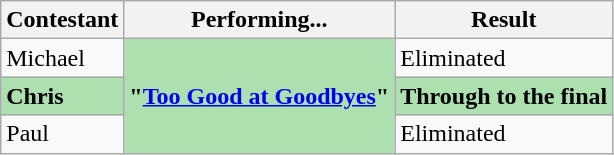<table class="wikitable">
<tr>
<th>Contestant</th>
<th>Performing...</th>
<th>Result</th>
</tr>
<tr>
<td>Michael</td>
<td style="background:#ACE1AF;"rowspan="3"><strong>"<a href='#'>Too Good at Goodbyes</a>"</strong></td>
<td>Eliminated</td>
</tr>
<tr>
<td style="background:#ACE1AF;"><strong>Chris</strong></td>
<td style="background:#ACE1AF;"><strong>Through to the final</strong></td>
</tr>
<tr>
<td>Paul</td>
<td>Eliminated</td>
</tr>
</table>
